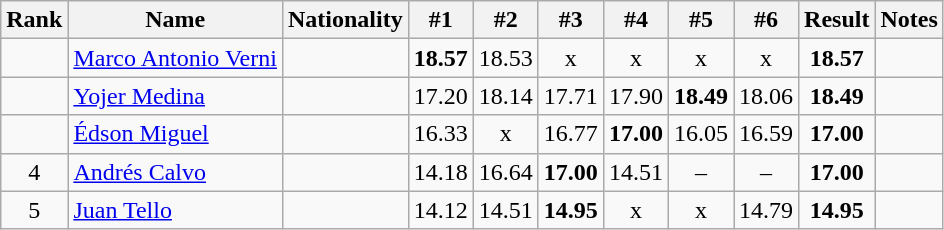<table class="wikitable sortable" style="text-align:center">
<tr>
<th>Rank</th>
<th>Name</th>
<th>Nationality</th>
<th>#1</th>
<th>#2</th>
<th>#3</th>
<th>#4</th>
<th>#5</th>
<th>#6</th>
<th>Result</th>
<th>Notes</th>
</tr>
<tr>
<td></td>
<td align=left><a href='#'>Marco Antonio Verni</a></td>
<td align=left></td>
<td><strong>18.57</strong></td>
<td>18.53</td>
<td>x</td>
<td>x</td>
<td>x</td>
<td>x</td>
<td><strong>18.57</strong></td>
<td></td>
</tr>
<tr>
<td></td>
<td align=left><a href='#'>Yojer Medina</a></td>
<td align=left></td>
<td>17.20</td>
<td>18.14</td>
<td>17.71</td>
<td>17.90</td>
<td><strong>18.49</strong></td>
<td>18.06</td>
<td><strong>18.49</strong></td>
<td></td>
</tr>
<tr>
<td></td>
<td align=left><a href='#'>Édson Miguel</a></td>
<td align=left></td>
<td>16.33</td>
<td>x</td>
<td>16.77</td>
<td><strong>17.00</strong></td>
<td>16.05</td>
<td>16.59</td>
<td><strong>17.00</strong></td>
<td></td>
</tr>
<tr>
<td>4</td>
<td align=left><a href='#'>Andrés Calvo</a></td>
<td align=left></td>
<td>14.18</td>
<td>16.64</td>
<td><strong>17.00</strong></td>
<td>14.51</td>
<td>–</td>
<td>–</td>
<td><strong>17.00</strong></td>
<td></td>
</tr>
<tr>
<td>5</td>
<td align=left><a href='#'>Juan Tello</a></td>
<td align=left></td>
<td>14.12</td>
<td>14.51</td>
<td><strong>14.95</strong></td>
<td>x</td>
<td>x</td>
<td>14.79</td>
<td><strong>14.95</strong></td>
<td></td>
</tr>
</table>
